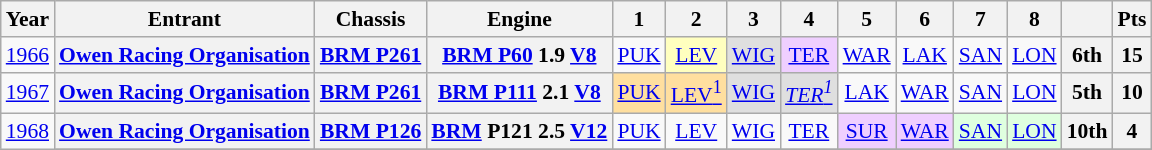<table class="wikitable" style="text-align:center; font-size:90%">
<tr>
<th>Year</th>
<th>Entrant</th>
<th>Chassis</th>
<th>Engine</th>
<th>1</th>
<th>2</th>
<th>3</th>
<th>4</th>
<th>5</th>
<th>6</th>
<th>7</th>
<th>8</th>
<th></th>
<th>Pts</th>
</tr>
<tr>
<td><a href='#'>1966</a></td>
<th><a href='#'>Owen Racing Organisation</a></th>
<th><a href='#'>BRM P261</a></th>
<th><a href='#'>BRM P60</a> 1.9 <a href='#'>V8</a></th>
<td><a href='#'>PUK</a></td>
<td style="background:#ffffbf;"><a href='#'>LEV</a><br></td>
<td style="background:#dfdfdf;"><a href='#'>WIG</a><br></td>
<td style="background:#efcfff;"><a href='#'>TER</a><br></td>
<td><a href='#'>WAR</a></td>
<td><a href='#'>LAK</a></td>
<td><a href='#'>SAN</a></td>
<td><a href='#'>LON</a></td>
<th>6th</th>
<th>15</th>
</tr>
<tr>
<td><a href='#'>1967</a></td>
<th><a href='#'>Owen Racing Organisation</a></th>
<th><a href='#'>BRM P261</a></th>
<th><a href='#'>BRM P111</a> 2.1 <a href='#'>V8</a></th>
<td style="background:#FFDF9F;"><a href='#'>PUK</a><br></td>
<td style="background:#FFDF9F;"><a href='#'>LEV<sup>1</sup></a><br></td>
<td style="background:#dfdfdf;"><a href='#'>WIG</a><br></td>
<td style="background:#dfdfdf;"><em><a href='#'>TER<sup>1</sup></a></em><br></td>
<td><a href='#'>LAK</a></td>
<td><a href='#'>WAR</a></td>
<td><a href='#'>SAN</a></td>
<td><a href='#'>LON</a></td>
<th>5th</th>
<th>10</th>
</tr>
<tr>
<td rowspan=2><a href='#'>1968</a></td>
<th><a href='#'>Owen Racing Organisation</a></th>
<th><a href='#'>BRM P126</a></th>
<th><a href='#'>BRM</a> P121 2.5 <a href='#'>V12</a></th>
<td><a href='#'>PUK</a></td>
<td><a href='#'>LEV</a></td>
<td><a href='#'>WIG</a></td>
<td><a href='#'>TER</a></td>
<td style="background:#efcfff;"><a href='#'>SUR</a><br></td>
<td style="background:#efcfff;"><a href='#'>WAR</a><br></td>
<td style="background:#dfffdf;"><a href='#'>SAN</a><br></td>
<td style="background:#dfffdf;"><a href='#'>LON</a><br></td>
<th>10th</th>
<th>4</th>
</tr>
<tr>
</tr>
</table>
